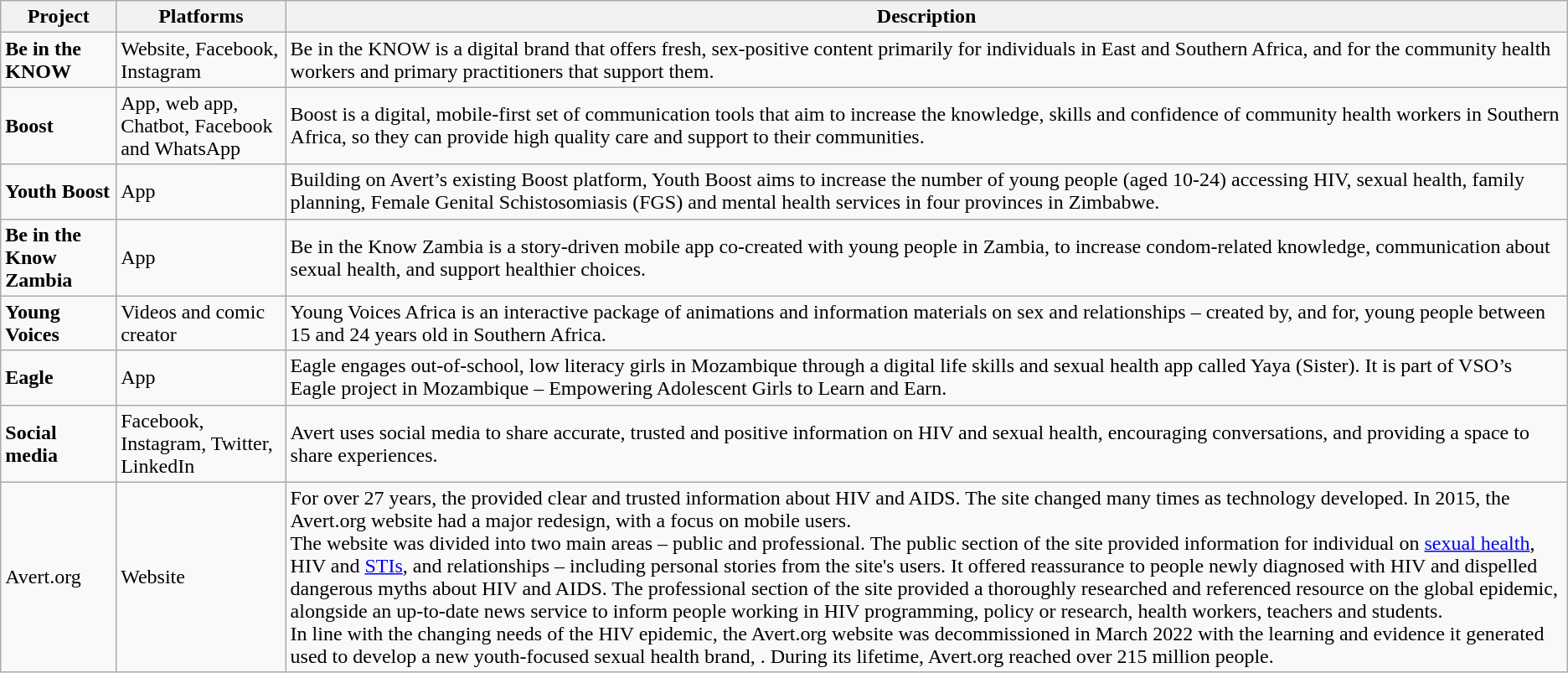<table class="wikitable">
<tr>
<th>Project</th>
<th>Platforms</th>
<th>Description</th>
</tr>
<tr>
<td><strong>Be in the KNOW</strong></td>
<td>Website, Facebook, Instagram</td>
<td>Be in the KNOW is a digital brand that offers fresh, sex-positive content primarily for individuals in East and Southern Africa, and for the community health workers and primary practitioners that support them.</td>
</tr>
<tr>
<td><strong>Boost</strong></td>
<td>App, web app, Chatbot, Facebook and WhatsApp</td>
<td>Boost is a digital, mobile-first set of communication tools that aim to increase the knowledge, skills and confidence of community health workers in Southern Africa, so they can provide high quality care and support to their communities.</td>
</tr>
<tr>
<td><strong>Youth Boost</strong></td>
<td>App</td>
<td>Building on Avert’s existing Boost platform, Youth Boost aims to increase the number of young people (aged 10-24) accessing HIV, sexual health, family planning, Female Genital Schistosomiasis (FGS) and mental health services in four provinces in Zimbabwe.</td>
</tr>
<tr>
<td><strong>Be in the Know Zambia</strong></td>
<td>App</td>
<td>Be in the Know Zambia is a story-driven mobile app co-created with young people in Zambia, to increase condom-related knowledge, communication about sexual health, and support healthier choices.</td>
</tr>
<tr>
<td><strong>Young Voices</strong></td>
<td>Videos and comic creator</td>
<td>Young Voices Africa is an interactive package of animations and information materials on sex and relationships – created by, and for, young people between 15 and 24 years old in Southern Africa.</td>
</tr>
<tr>
<td><strong>Eagle</strong></td>
<td>App</td>
<td>Eagle engages out-of-school, low literacy girls in Mozambique through a digital life skills and sexual health app called Yaya (Sister). It is part of VSO’s Eagle project in Mozambique – Empowering Adolescent Girls to Learn and Earn.</td>
</tr>
<tr>
<td><strong>Social media</strong></td>
<td>Facebook, Instagram, Twitter, LinkedIn</td>
<td>Avert uses social media to share accurate, trusted and positive information on HIV and sexual health, encouraging conversations, and providing a space to share experiences.</td>
</tr>
<tr>
<td>Avert.org</td>
<td>Website</td>
<td>For over 27 years, the  provided clear and trusted information about HIV and AIDS. The site changed many times as technology developed. In 2015, the Avert.org website had a major redesign, with a focus on mobile users.<br>The website was divided into two main areas – public and professional. The public section of the site provided information for individual on <a href='#'>sexual health</a>, HIV and <a href='#'>STIs</a>, and relationships – including personal stories from the site's users. It offered reassurance to people newly diagnosed with HIV and dispelled dangerous myths about HIV and AIDS. The professional section of the site provided a thoroughly researched and referenced resource on the global epidemic, alongside an up-to-date news service to inform people working in HIV programming, policy or research, health workers, teachers and students.<br>In line with the changing needs of the HIV epidemic, the Avert.org website was decommissioned in March 2022 with the learning and evidence it generated used to develop a new youth-focused sexual health brand, . During its lifetime, Avert.org reached over 215 million people.</td>
</tr>
</table>
